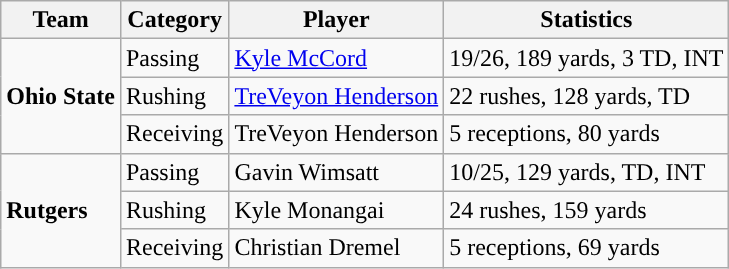<table class="wikitable" style="float: left;">
<tr>
<th>Team</th>
<th>Category</th>
<th>Player</th>
<th>Statistics</th>
</tr>
<tr>
<td rowspan=3><strong>Ohio State</strong></td>
<td>Passing</td>
<td><a href='#'>Kyle McCord</a></td>
<td>19/26, 189 yards, 3 TD, INT</td>
</tr>
<tr>
<td>Rushing</td>
<td><a href='#'>TreVeyon Henderson</a></td>
<td>22 rushes, 128 yards, TD</td>
</tr>
<tr>
<td>Receiving</td>
<td>TreVeyon Henderson</td>
<td>5 receptions, 80 yards</td>
</tr>
<tr>
<td rowspan=3><strong>Rutgers</strong></td>
<td>Passing</td>
<td>Gavin Wimsatt</td>
<td>10/25, 129 yards, TD, INT</td>
</tr>
<tr>
<td>Rushing</td>
<td>Kyle Monangai</td>
<td>24 rushes, 159 yards</td>
</tr>
<tr>
<td>Receiving</td>
<td>Christian Dremel</td>
<td>5 receptions, 69 yards</td>
</tr>
</table>
